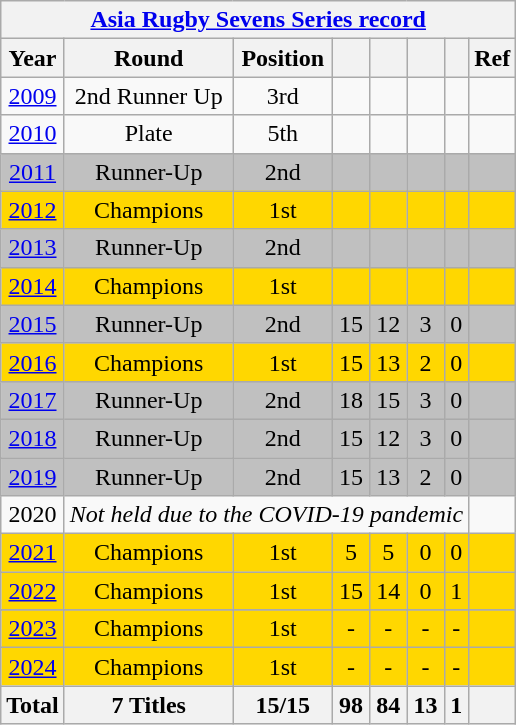<table class="wikitable" style="text-align: center;">
<tr>
<th colspan=8><a href='#'>Asia Rugby Sevens Series record</a></th>
</tr>
<tr>
<th>Year</th>
<th>Round</th>
<th>Position</th>
<th></th>
<th></th>
<th></th>
<th></th>
<th>Ref</th>
</tr>
<tr>
<td><a href='#'>2009</a></td>
<td>2nd Runner Up</td>
<td>3rd</td>
<td></td>
<td></td>
<td></td>
<td></td>
<td></td>
</tr>
<tr>
<td><a href='#'>2010</a></td>
<td>Plate</td>
<td>5th</td>
<td></td>
<td></td>
<td></td>
<td></td>
<td></td>
</tr>
<tr bgcolor="silver">
<td><a href='#'>2011</a></td>
<td>Runner-Up</td>
<td>2nd</td>
<td></td>
<td></td>
<td></td>
<td></td>
<td></td>
</tr>
<tr bgcolor="gold">
<td><a href='#'>2012</a></td>
<td>Champions</td>
<td>1st</td>
<td></td>
<td></td>
<td></td>
<td></td>
<td></td>
</tr>
<tr bgcolor="silver">
<td><a href='#'>2013</a></td>
<td>Runner-Up</td>
<td>2nd</td>
<td></td>
<td></td>
<td></td>
<td></td>
<td></td>
</tr>
<tr bgcolor="gold">
<td><a href='#'>2014</a></td>
<td>Champions</td>
<td>1st</td>
<td></td>
<td></td>
<td></td>
<td></td>
<td></td>
</tr>
<tr bgcolor="silver">
<td> <a href='#'>2015</a></td>
<td>Runner-Up</td>
<td>2nd</td>
<td>15</td>
<td>12</td>
<td>3</td>
<td>0</td>
<td></td>
</tr>
<tr bgcolor="gold">
<td> <a href='#'>2016</a></td>
<td>Champions</td>
<td>1st</td>
<td>15</td>
<td>13</td>
<td>2</td>
<td>0</td>
<td></td>
</tr>
<tr bgcolor="silver">
<td> <a href='#'>2017</a></td>
<td>Runner-Up</td>
<td>2nd</td>
<td>18</td>
<td>15</td>
<td>3</td>
<td>0</td>
<td></td>
</tr>
<tr bgcolor="silver">
<td> <a href='#'>2018</a></td>
<td>Runner-Up</td>
<td>2nd</td>
<td>15</td>
<td>12</td>
<td>3</td>
<td>0</td>
<td></td>
</tr>
<tr bgcolor="silver">
<td> <a href='#'>2019</a></td>
<td>Runner-Up</td>
<td>2nd</td>
<td>15</td>
<td>13</td>
<td>2</td>
<td>0</td>
<td></td>
</tr>
<tr>
<td>2020</td>
<td colspan=6 align=center><em>Not held due to the COVID-19 pandemic</em></td>
</tr>
<tr bgcolor="gold">
<td> <a href='#'>2021</a></td>
<td>Champions</td>
<td>1st</td>
<td>5</td>
<td>5</td>
<td>0</td>
<td>0</td>
<td></td>
</tr>
<tr bgcolor="gold">
<td> <a href='#'>2022</a></td>
<td>Champions</td>
<td>1st</td>
<td>15</td>
<td>14</td>
<td>0</td>
<td>1</td>
<td></td>
</tr>
<tr>
</tr>
<tr bgcolor="gold">
<td> <a href='#'>2023</a></td>
<td>Champions</td>
<td>1st</td>
<td>-</td>
<td>-</td>
<td>-</td>
<td>-</td>
<td></td>
</tr>
<tr bgcolor="gold">
<td> <a href='#'>2024</a></td>
<td>Champions</td>
<td>1st</td>
<td>-</td>
<td>-</td>
<td>-</td>
<td>-</td>
<td></td>
</tr>
<tr>
<th>Total</th>
<th>7 Titles</th>
<th>15/15</th>
<th>98</th>
<th>84</th>
<th>13</th>
<th>1</th>
<th></th>
</tr>
</table>
